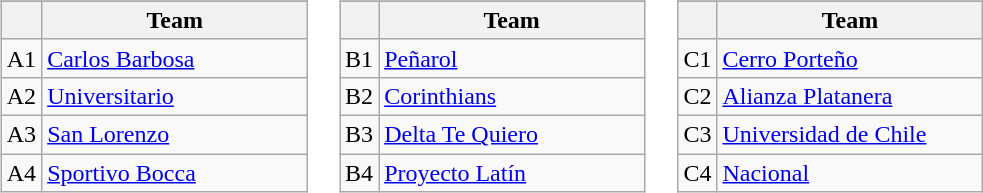<table>
<tr valign=top>
<td width=33.3%><br><table class="wikitable">
<tr>
</tr>
<tr>
<th></th>
<th width=170>Team</th>
</tr>
<tr>
<td align=center>A1</td>
<td> <a href='#'>Carlos Barbosa</a></td>
</tr>
<tr>
<td align=center>A2</td>
<td> <a href='#'>Universitario</a></td>
</tr>
<tr>
<td align=center>A3</td>
<td> <a href='#'>San Lorenzo</a></td>
</tr>
<tr>
<td align=center>A4</td>
<td> <a href='#'>Sportivo Bocca</a></td>
</tr>
</table>
</td>
<td width=33.3%><br><table class="wikitable">
<tr>
</tr>
<tr>
<th></th>
<th width=170>Team</th>
</tr>
<tr>
<td align=center>B1</td>
<td> <a href='#'>Peñarol</a></td>
</tr>
<tr>
<td align=center>B2</td>
<td> <a href='#'>Corinthians</a></td>
</tr>
<tr>
<td align=center>B3</td>
<td> <a href='#'>Delta Te Quiero</a></td>
</tr>
<tr>
<td align=center>B4</td>
<td> <a href='#'>Proyecto Latín</a></td>
</tr>
</table>
</td>
<td width=33.3%><br><table class="wikitable">
<tr>
</tr>
<tr>
<th></th>
<th width=170>Team</th>
</tr>
<tr>
<td align=center>C1</td>
<td> <a href='#'>Cerro Porteño</a></td>
</tr>
<tr>
<td align=center>C2</td>
<td> <a href='#'>Alianza Platanera</a></td>
</tr>
<tr>
<td align=center>C3</td>
<td> <a href='#'>Universidad de Chile</a></td>
</tr>
<tr>
<td align=center>C4</td>
<td> <a href='#'>Nacional</a></td>
</tr>
</table>
</td>
</tr>
</table>
